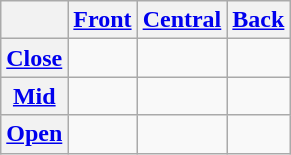<table class="wikitable" style="text-align:center">
<tr>
<th></th>
<th><a href='#'>Front</a></th>
<th><a href='#'>Central</a></th>
<th><a href='#'>Back</a></th>
</tr>
<tr style="text-align: center;">
<th><a href='#'>Close</a></th>
<td> </td>
<td></td>
<td> </td>
</tr>
<tr style="text-align: center;">
<th><a href='#'>Mid</a></th>
<td> </td>
<td></td>
<td> </td>
</tr>
<tr style="text-align: center;">
<th><a href='#'>Open</a></th>
<td></td>
<td> </td>
<td></td>
</tr>
</table>
